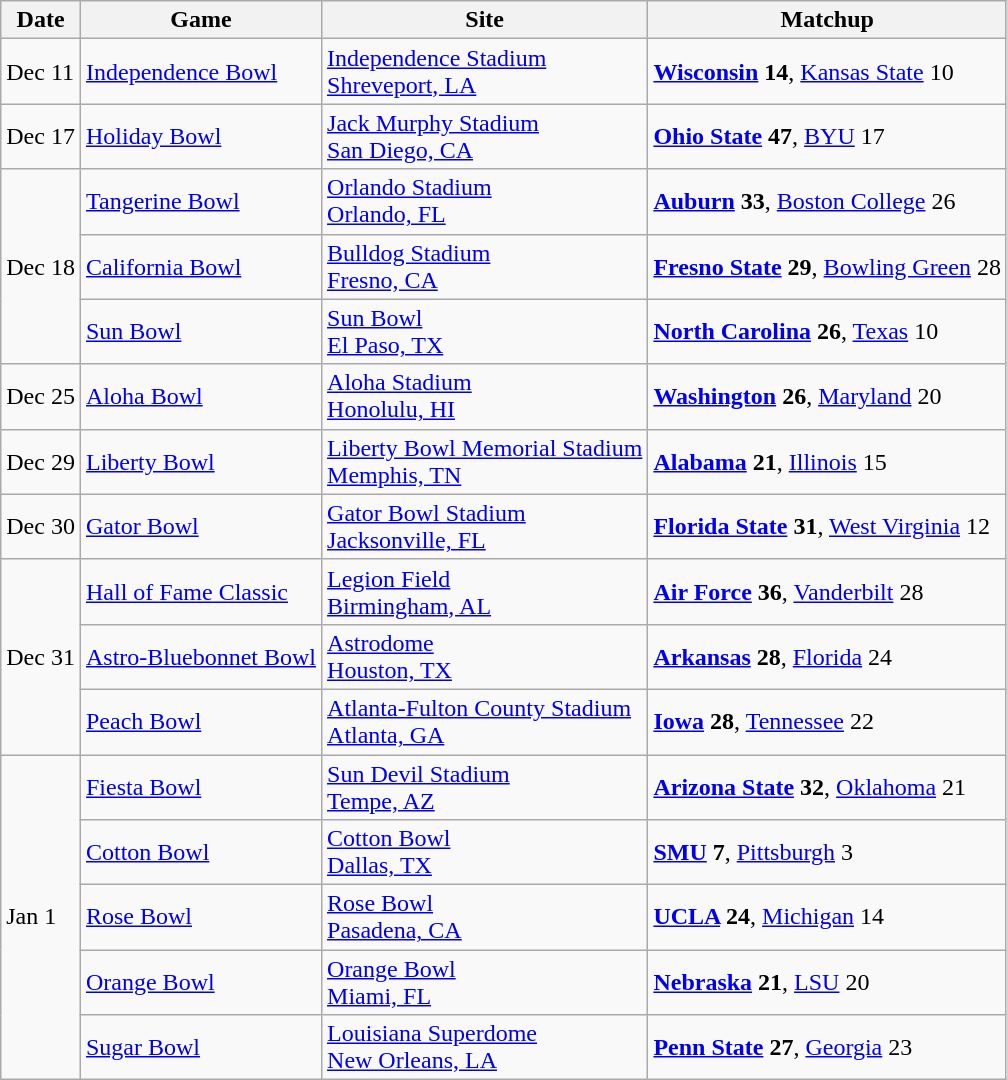<table class="wikitable">
<tr>
<th>Date</th>
<th>Game</th>
<th>Site</th>
<th>Matchup</th>
</tr>
<tr>
<td>Dec 11</td>
<td><a href='#'>Independence Bowl</a></td>
<td><a href='#'>Independence Stadium</a> <br> <a href='#'>Shreveport, LA</a></td>
<td><strong><a href='#'>Wisconsin</a> 14</strong>, <a href='#'>Kansas State</a> 10</td>
</tr>
<tr>
<td>Dec 17</td>
<td><a href='#'>Holiday Bowl</a></td>
<td><a href='#'>Jack Murphy Stadium</a> <br> <a href='#'>San Diego, CA</a></td>
<td><strong><a href='#'>Ohio State</a> 47</strong>, <a href='#'>BYU</a> 17</td>
</tr>
<tr>
<td rowspan=3>Dec 18</td>
<td><a href='#'>Tangerine Bowl</a></td>
<td><a href='#'>Orlando Stadium</a> <br> <a href='#'>Orlando, FL</a></td>
<td><strong><a href='#'>Auburn</a> 33</strong>, <a href='#'>Boston College</a> 26</td>
</tr>
<tr>
<td><a href='#'>California Bowl</a></td>
<td><a href='#'>Bulldog Stadium</a> <br> <a href='#'>Fresno, CA</a></td>
<td><strong><a href='#'>Fresno State</a> 29</strong>, <a href='#'>Bowling Green</a> 28</td>
</tr>
<tr>
<td><a href='#'>Sun Bowl</a></td>
<td><a href='#'>Sun Bowl</a> <br> <a href='#'>El Paso, TX</a></td>
<td><strong><a href='#'>North Carolina</a> 26</strong>, <a href='#'>Texas</a> 10</td>
</tr>
<tr>
<td>Dec 25</td>
<td><a href='#'>Aloha Bowl</a></td>
<td><a href='#'>Aloha Stadium</a> <br> <a href='#'>Honolulu, HI</a></td>
<td><strong><a href='#'>Washington</a> 26</strong>, <a href='#'>Maryland</a> 20</td>
</tr>
<tr>
<td>Dec 29</td>
<td><a href='#'>Liberty Bowl</a></td>
<td><a href='#'>Liberty Bowl Memorial Stadium</a> <br> <a href='#'>Memphis, TN</a></td>
<td><strong><a href='#'>Alabama</a> 21</strong>, <a href='#'>Illinois</a> 15</td>
</tr>
<tr>
<td>Dec 30</td>
<td><a href='#'>Gator Bowl</a></td>
<td><a href='#'>Gator Bowl Stadium</a> <br> <a href='#'>Jacksonville, FL</a></td>
<td><strong><a href='#'>Florida State</a> 31</strong>, <a href='#'>West Virginia</a> 12</td>
</tr>
<tr>
<td rowspan=3>Dec 31</td>
<td><a href='#'>Hall of Fame Classic</a></td>
<td><a href='#'>Legion Field</a> <br> <a href='#'>Birmingham, AL</a></td>
<td><strong><a href='#'>Air Force</a> 36</strong>, <a href='#'>Vanderbilt</a> 28</td>
</tr>
<tr>
<td><a href='#'>Astro-Bluebonnet Bowl</a></td>
<td><a href='#'>Astrodome</a> <br> <a href='#'>Houston, TX</a></td>
<td><strong><a href='#'>Arkansas</a> 28</strong>, <a href='#'>Florida</a> 24</td>
</tr>
<tr>
<td><a href='#'>Peach Bowl</a></td>
<td><a href='#'>Atlanta-Fulton County Stadium</a> <br> <a href='#'>Atlanta, GA</a></td>
<td><strong><a href='#'>Iowa</a> 28</strong>, <a href='#'>Tennessee</a> 22</td>
</tr>
<tr>
<td rowspan=5>Jan 1</td>
<td><a href='#'>Fiesta Bowl</a></td>
<td><a href='#'>Sun Devil Stadium</a> <br> <a href='#'>Tempe, AZ</a></td>
<td><strong><a href='#'>Arizona State</a> 32</strong>, <a href='#'>Oklahoma</a> 21</td>
</tr>
<tr>
<td><a href='#'>Cotton Bowl</a></td>
<td><a href='#'>Cotton Bowl</a> <br> <a href='#'>Dallas, TX</a></td>
<td><strong><a href='#'>SMU</a> 7</strong>, <a href='#'>Pittsburgh</a> 3</td>
</tr>
<tr>
<td><a href='#'>Rose Bowl</a></td>
<td><a href='#'>Rose Bowl</a> <br> <a href='#'>Pasadena, CA</a></td>
<td><strong><a href='#'>UCLA</a> 24</strong>, <a href='#'>Michigan</a> 14</td>
</tr>
<tr>
<td><a href='#'>Orange Bowl</a></td>
<td><a href='#'>Orange Bowl</a> <br> <a href='#'>Miami, FL</a></td>
<td><strong><a href='#'>Nebraska</a> 21</strong>, <a href='#'>LSU</a> 20</td>
</tr>
<tr>
<td><a href='#'>Sugar Bowl</a></td>
<td><a href='#'>Louisiana Superdome</a> <br> <a href='#'>New Orleans, LA</a></td>
<td><strong><a href='#'>Penn State</a> 27</strong>, <a href='#'>Georgia</a> 23</td>
</tr>
</table>
